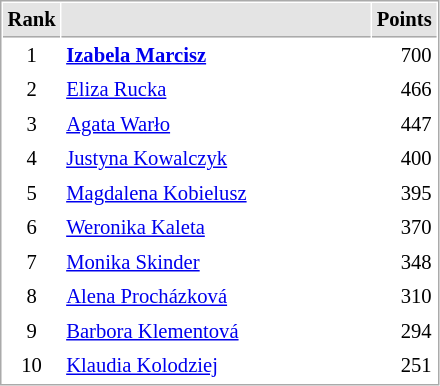<table cellspacing="1" cellpadding="3" style="border:1px solid #AAAAAA;font-size:86%">
<tr style="background-color: #E4E4E4;">
<th style="border-bottom:1px solid #AAAAAA" width=10>Rank</th>
<th style="border-bottom:1px solid #AAAAAA" width=200></th>
<th style="border-bottom:1px solid #AAAAAA" width=20 align=right>Points</th>
</tr>
<tr>
<td align=center>1</td>
<td> <strong><a href='#'>Izabela Marcisz</a></strong></td>
<td align=right>700</td>
</tr>
<tr>
<td align=center>2</td>
<td> <a href='#'>Eliza Rucka</a></td>
<td align=right>466</td>
</tr>
<tr>
<td align=center>3</td>
<td> <a href='#'>Agata Warło</a></td>
<td align=right>447</td>
</tr>
<tr>
<td align=center>4</td>
<td> <a href='#'>Justyna Kowalczyk</a></td>
<td align=right>400</td>
</tr>
<tr>
<td align=center>5</td>
<td> <a href='#'>Magdalena Kobielusz</a></td>
<td align=right>395</td>
</tr>
<tr>
<td align=center>6</td>
<td> <a href='#'>Weronika Kaleta</a></td>
<td align=right>370</td>
</tr>
<tr>
<td align=center>7</td>
<td> <a href='#'>Monika Skinder</a></td>
<td align=right>348</td>
</tr>
<tr>
<td align=center>8</td>
<td> <a href='#'>Alena Procházková</a></td>
<td align=right>310</td>
</tr>
<tr>
<td align=center>9</td>
<td> <a href='#'>Barbora Klementová</a></td>
<td align=right>294</td>
</tr>
<tr>
<td align=center>10</td>
<td> <a href='#'>Klaudia Kolodziej</a></td>
<td align=right>251</td>
</tr>
</table>
